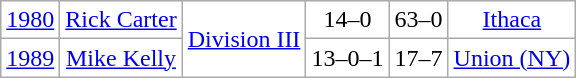<table class="wikitable" style="text-align:center; background:white;">
<tr>
<td><a href='#'>1980</a></td>
<td><a href='#'>Rick Carter</a></td>
<td rowspan="2"><a href='#'>Division III</a></td>
<td>14–0</td>
<td>63–0</td>
<td><a href='#'>Ithaca</a></td>
</tr>
<tr align="center">
<td><a href='#'>1989</a></td>
<td><a href='#'>Mike Kelly</a></td>
<td>13–0–1</td>
<td>17–7</td>
<td><a href='#'>Union (NY)</a></td>
</tr>
</table>
